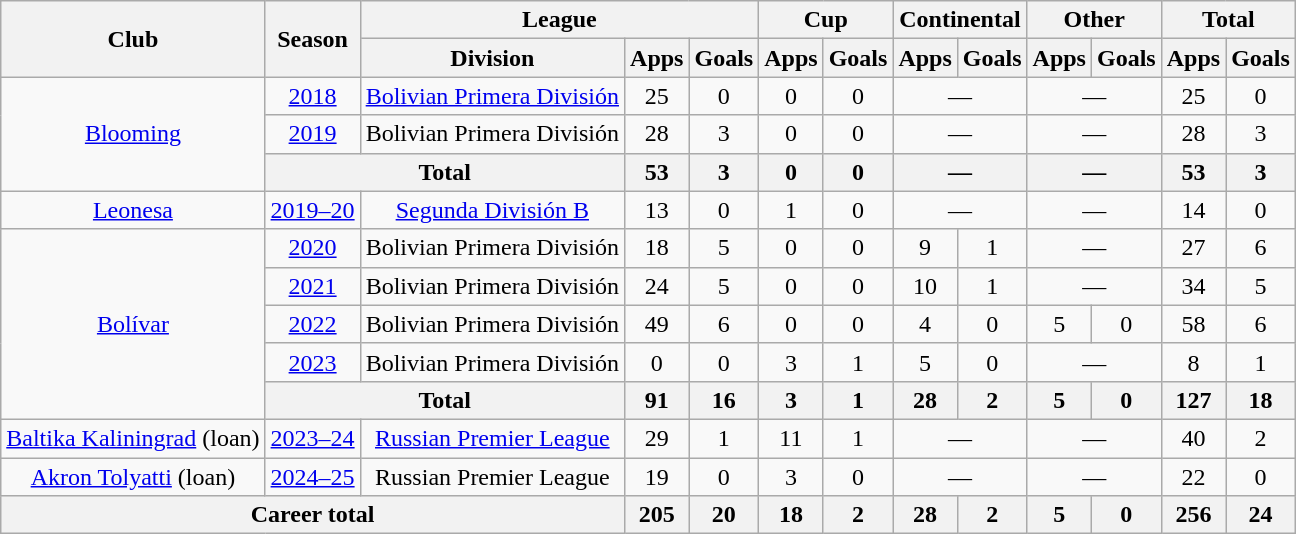<table class="wikitable" style="text-align:center">
<tr>
<th rowspan="2">Club</th>
<th rowspan="2">Season</th>
<th colspan="3">League</th>
<th colspan="2">Cup</th>
<th colspan="2">Continental</th>
<th colspan="2">Other</th>
<th colspan="2">Total</th>
</tr>
<tr>
<th>Division</th>
<th>Apps</th>
<th>Goals</th>
<th>Apps</th>
<th>Goals</th>
<th>Apps</th>
<th>Goals</th>
<th>Apps</th>
<th>Goals</th>
<th>Apps</th>
<th>Goals</th>
</tr>
<tr>
<td rowspan="3"><a href='#'>Blooming</a></td>
<td><a href='#'>2018</a></td>
<td><a href='#'>Bolivian Primera División</a></td>
<td>25</td>
<td>0</td>
<td>0</td>
<td>0</td>
<td colspan="2">—</td>
<td colspan="2">—</td>
<td>25</td>
<td>0</td>
</tr>
<tr>
<td><a href='#'>2019</a></td>
<td>Bolivian Primera División</td>
<td>28</td>
<td>3</td>
<td>0</td>
<td>0</td>
<td colspan="2">—</td>
<td colspan="2">—</td>
<td>28</td>
<td>3</td>
</tr>
<tr>
<th colspan="2">Total</th>
<th>53</th>
<th>3</th>
<th>0</th>
<th>0</th>
<th colspan="2">—</th>
<th colspan="2">—</th>
<th>53</th>
<th>3</th>
</tr>
<tr>
<td><a href='#'>Leonesa</a></td>
<td><a href='#'>2019–20</a></td>
<td><a href='#'>Segunda División B</a></td>
<td>13</td>
<td>0</td>
<td>1</td>
<td>0</td>
<td colspan="2">—</td>
<td colspan="2">—</td>
<td>14</td>
<td>0</td>
</tr>
<tr>
<td rowspan="5"><a href='#'>Bolívar</a></td>
<td><a href='#'>2020</a></td>
<td>Bolivian Primera División</td>
<td>18</td>
<td>5</td>
<td>0</td>
<td>0</td>
<td>9</td>
<td>1</td>
<td colspan="2">—</td>
<td>27</td>
<td>6</td>
</tr>
<tr>
<td><a href='#'>2021</a></td>
<td>Bolivian Primera División</td>
<td>24</td>
<td>5</td>
<td>0</td>
<td>0</td>
<td>10</td>
<td>1</td>
<td colspan="2">—</td>
<td>34</td>
<td>5</td>
</tr>
<tr>
<td><a href='#'>2022</a></td>
<td>Bolivian Primera División</td>
<td>49</td>
<td>6</td>
<td>0</td>
<td>0</td>
<td>4</td>
<td>0</td>
<td>5</td>
<td>0</td>
<td>58</td>
<td>6</td>
</tr>
<tr>
<td><a href='#'>2023</a></td>
<td>Bolivian Primera División</td>
<td>0</td>
<td>0</td>
<td>3</td>
<td>1</td>
<td>5</td>
<td>0</td>
<td colspan="2">—</td>
<td>8</td>
<td>1</td>
</tr>
<tr>
<th colspan="2">Total</th>
<th>91</th>
<th>16</th>
<th>3</th>
<th>1</th>
<th>28</th>
<th>2</th>
<th>5</th>
<th>0</th>
<th>127</th>
<th>18</th>
</tr>
<tr>
<td><a href='#'>Baltika Kaliningrad</a> (loan)</td>
<td><a href='#'>2023–24</a></td>
<td><a href='#'>Russian Premier League</a></td>
<td>29</td>
<td>1</td>
<td>11</td>
<td>1</td>
<td colspan="2">—</td>
<td colspan="2">—</td>
<td>40</td>
<td>2</td>
</tr>
<tr>
<td><a href='#'>Akron Tolyatti</a> (loan)</td>
<td><a href='#'>2024–25</a></td>
<td>Russian Premier League</td>
<td>19</td>
<td>0</td>
<td>3</td>
<td>0</td>
<td colspan="2">—</td>
<td colspan="2">—</td>
<td>22</td>
<td>0</td>
</tr>
<tr>
<th colspan="3">Career total</th>
<th>205</th>
<th>20</th>
<th>18</th>
<th>2</th>
<th>28</th>
<th>2</th>
<th>5</th>
<th>0</th>
<th>256</th>
<th>24</th>
</tr>
</table>
